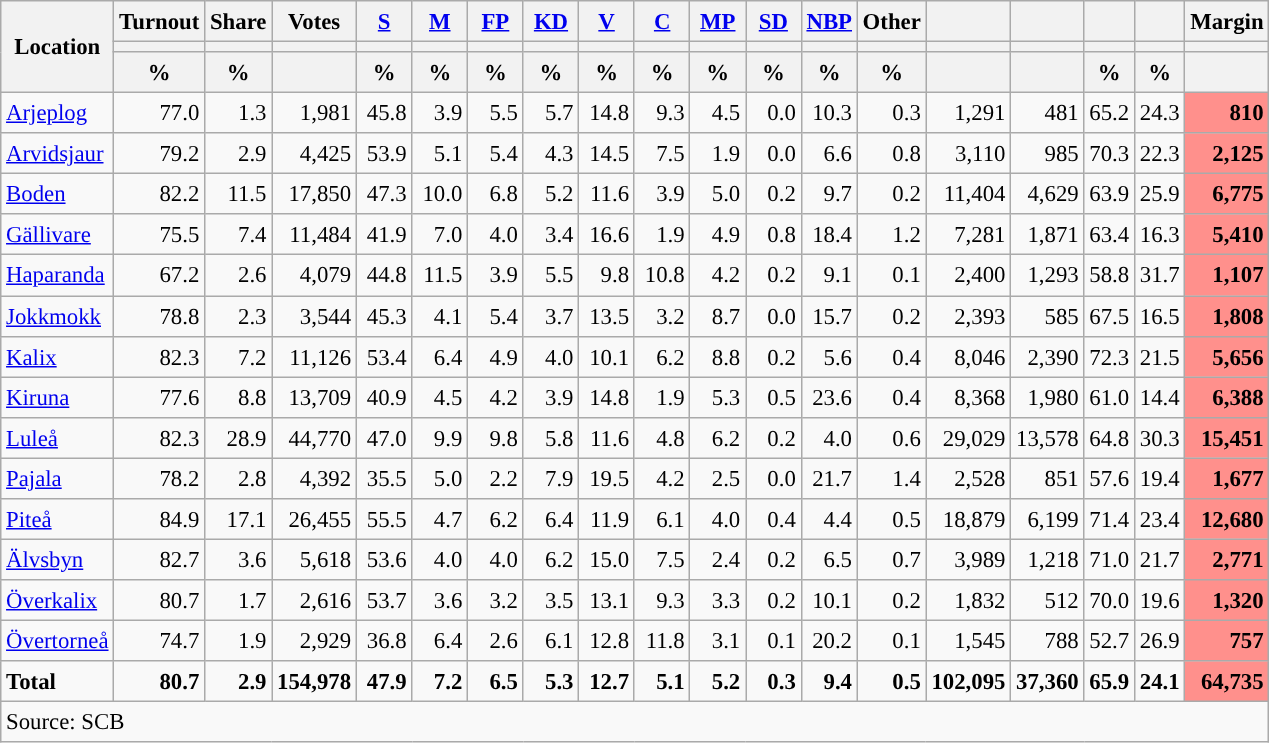<table class="wikitable sortable" style="text-align:right; font-size:95%; line-height:20px;">
<tr>
<th rowspan="3">Location</th>
<th>Turnout</th>
<th>Share</th>
<th>Votes</th>
<th width="30px" class="unsortable"><a href='#'>S</a></th>
<th width="30px" class="unsortable"><a href='#'>M</a></th>
<th width="30px" class="unsortable"><a href='#'>FP</a></th>
<th width="30px" class="unsortable"><a href='#'>KD</a></th>
<th width="30px" class="unsortable"><a href='#'>V</a></th>
<th width="30px" class="unsortable"><a href='#'>C</a></th>
<th width="30px" class="unsortable"><a href='#'>MP</a></th>
<th width="30px" class="unsortable"><a href='#'>SD</a></th>
<th width="30px" class="unsortable"><a href='#'>NBP</a></th>
<th width="30px" class="unsortable">Other</th>
<th></th>
<th></th>
<th></th>
<th></th>
<th>Margin</th>
</tr>
<tr>
<th></th>
<th></th>
<th></th>
<th style="background:"></th>
<th style="background:"></th>
<th style="background:"></th>
<th style="background:"></th>
<th style="background:"></th>
<th style="background:"></th>
<th style="background:"></th>
<th style="background:"></th>
<th style="background:"></th>
<th style="background:"></th>
<th style="background:"></th>
<th style="background:"></th>
<th style="background:"></th>
<th style="background:"></th>
<th></th>
</tr>
<tr>
<th data-sort-type="number">%</th>
<th data-sort-type="number">%</th>
<th></th>
<th data-sort-type="number">%</th>
<th data-sort-type="number">%</th>
<th data-sort-type="number">%</th>
<th data-sort-type="number">%</th>
<th data-sort-type="number">%</th>
<th data-sort-type="number">%</th>
<th data-sort-type="number">%</th>
<th data-sort-type="number">%</th>
<th data-sort-type="number">%</th>
<th data-sort-type="number">%</th>
<th data-sort-type="number"></th>
<th data-sort-type="number"></th>
<th data-sort-type="number">%</th>
<th data-sort-type="number">%</th>
<th data-sort-type="number"></th>
</tr>
<tr>
<td align=left><a href='#'>Arjeplog</a></td>
<td>77.0</td>
<td>1.3</td>
<td>1,981</td>
<td>45.8</td>
<td>3.9</td>
<td>5.5</td>
<td>5.7</td>
<td>14.8</td>
<td>9.3</td>
<td>4.5</td>
<td>0.0</td>
<td>10.3</td>
<td>0.3</td>
<td>1,291</td>
<td>481</td>
<td>65.2</td>
<td>24.3</td>
<td bgcolor=#ff908c><strong>810</strong></td>
</tr>
<tr>
<td align=left><a href='#'>Arvidsjaur</a></td>
<td>79.2</td>
<td>2.9</td>
<td>4,425</td>
<td>53.9</td>
<td>5.1</td>
<td>5.4</td>
<td>4.3</td>
<td>14.5</td>
<td>7.5</td>
<td>1.9</td>
<td>0.0</td>
<td>6.6</td>
<td>0.8</td>
<td>3,110</td>
<td>985</td>
<td>70.3</td>
<td>22.3</td>
<td bgcolor=#ff908c><strong>2,125</strong></td>
</tr>
<tr>
<td align=left><a href='#'>Boden</a></td>
<td>82.2</td>
<td>11.5</td>
<td>17,850</td>
<td>47.3</td>
<td>10.0</td>
<td>6.8</td>
<td>5.2</td>
<td>11.6</td>
<td>3.9</td>
<td>5.0</td>
<td>0.2</td>
<td>9.7</td>
<td>0.2</td>
<td>11,404</td>
<td>4,629</td>
<td>63.9</td>
<td>25.9</td>
<td bgcolor=#ff908c><strong>6,775</strong></td>
</tr>
<tr>
<td align=left><a href='#'>Gällivare</a></td>
<td>75.5</td>
<td>7.4</td>
<td>11,484</td>
<td>41.9</td>
<td>7.0</td>
<td>4.0</td>
<td>3.4</td>
<td>16.6</td>
<td>1.9</td>
<td>4.9</td>
<td>0.8</td>
<td>18.4</td>
<td>1.2</td>
<td>7,281</td>
<td>1,871</td>
<td>63.4</td>
<td>16.3</td>
<td bgcolor=#ff908c><strong>5,410</strong></td>
</tr>
<tr>
<td align=left><a href='#'>Haparanda</a></td>
<td>67.2</td>
<td>2.6</td>
<td>4,079</td>
<td>44.8</td>
<td>11.5</td>
<td>3.9</td>
<td>5.5</td>
<td>9.8</td>
<td>10.8</td>
<td>4.2</td>
<td>0.2</td>
<td>9.1</td>
<td>0.1</td>
<td>2,400</td>
<td>1,293</td>
<td>58.8</td>
<td>31.7</td>
<td bgcolor=#ff908c><strong>1,107</strong></td>
</tr>
<tr>
<td align=left><a href='#'>Jokkmokk</a></td>
<td>78.8</td>
<td>2.3</td>
<td>3,544</td>
<td>45.3</td>
<td>4.1</td>
<td>5.4</td>
<td>3.7</td>
<td>13.5</td>
<td>3.2</td>
<td>8.7</td>
<td>0.0</td>
<td>15.7</td>
<td>0.2</td>
<td>2,393</td>
<td>585</td>
<td>67.5</td>
<td>16.5</td>
<td bgcolor=#ff908c><strong>1,808</strong></td>
</tr>
<tr>
<td align=left><a href='#'>Kalix</a></td>
<td>82.3</td>
<td>7.2</td>
<td>11,126</td>
<td>53.4</td>
<td>6.4</td>
<td>4.9</td>
<td>4.0</td>
<td>10.1</td>
<td>6.2</td>
<td>8.8</td>
<td>0.2</td>
<td>5.6</td>
<td>0.4</td>
<td>8,046</td>
<td>2,390</td>
<td>72.3</td>
<td>21.5</td>
<td bgcolor=#ff908c><strong>5,656</strong></td>
</tr>
<tr>
<td align=left><a href='#'>Kiruna</a></td>
<td>77.6</td>
<td>8.8</td>
<td>13,709</td>
<td>40.9</td>
<td>4.5</td>
<td>4.2</td>
<td>3.9</td>
<td>14.8</td>
<td>1.9</td>
<td>5.3</td>
<td>0.5</td>
<td>23.6</td>
<td>0.4</td>
<td>8,368</td>
<td>1,980</td>
<td>61.0</td>
<td>14.4</td>
<td bgcolor=#ff908c><strong>6,388</strong></td>
</tr>
<tr>
<td align=left><a href='#'>Luleå</a></td>
<td>82.3</td>
<td>28.9</td>
<td>44,770</td>
<td>47.0</td>
<td>9.9</td>
<td>9.8</td>
<td>5.8</td>
<td>11.6</td>
<td>4.8</td>
<td>6.2</td>
<td>0.2</td>
<td>4.0</td>
<td>0.6</td>
<td>29,029</td>
<td>13,578</td>
<td>64.8</td>
<td>30.3</td>
<td bgcolor=#ff908c><strong>15,451</strong></td>
</tr>
<tr>
<td align=left><a href='#'>Pajala</a></td>
<td>78.2</td>
<td>2.8</td>
<td>4,392</td>
<td>35.5</td>
<td>5.0</td>
<td>2.2</td>
<td>7.9</td>
<td>19.5</td>
<td>4.2</td>
<td>2.5</td>
<td>0.0</td>
<td>21.7</td>
<td>1.4</td>
<td>2,528</td>
<td>851</td>
<td>57.6</td>
<td>19.4</td>
<td bgcolor=#ff908c><strong>1,677</strong></td>
</tr>
<tr>
<td align=left><a href='#'>Piteå</a></td>
<td>84.9</td>
<td>17.1</td>
<td>26,455</td>
<td>55.5</td>
<td>4.7</td>
<td>6.2</td>
<td>6.4</td>
<td>11.9</td>
<td>6.1</td>
<td>4.0</td>
<td>0.4</td>
<td>4.4</td>
<td>0.5</td>
<td>18,879</td>
<td>6,199</td>
<td>71.4</td>
<td>23.4</td>
<td bgcolor=#ff908c><strong>12,680</strong></td>
</tr>
<tr>
<td align=left><a href='#'>Älvsbyn</a></td>
<td>82.7</td>
<td>3.6</td>
<td>5,618</td>
<td>53.6</td>
<td>4.0</td>
<td>4.0</td>
<td>6.2</td>
<td>15.0</td>
<td>7.5</td>
<td>2.4</td>
<td>0.2</td>
<td>6.5</td>
<td>0.7</td>
<td>3,989</td>
<td>1,218</td>
<td>71.0</td>
<td>21.7</td>
<td bgcolor=#ff908c><strong>2,771</strong></td>
</tr>
<tr>
<td align=left><a href='#'>Överkalix</a></td>
<td>80.7</td>
<td>1.7</td>
<td>2,616</td>
<td>53.7</td>
<td>3.6</td>
<td>3.2</td>
<td>3.5</td>
<td>13.1</td>
<td>9.3</td>
<td>3.3</td>
<td>0.2</td>
<td>10.1</td>
<td>0.2</td>
<td>1,832</td>
<td>512</td>
<td>70.0</td>
<td>19.6</td>
<td bgcolor=#ff908c><strong>1,320</strong></td>
</tr>
<tr>
<td align=left><a href='#'>Övertorneå</a></td>
<td>74.7</td>
<td>1.9</td>
<td>2,929</td>
<td>36.8</td>
<td>6.4</td>
<td>2.6</td>
<td>6.1</td>
<td>12.8</td>
<td>11.8</td>
<td>3.1</td>
<td>0.1</td>
<td>20.2</td>
<td>0.1</td>
<td>1,545</td>
<td>788</td>
<td>52.7</td>
<td>26.9</td>
<td bgcolor=#ff908c><strong>757</strong></td>
</tr>
<tr>
<td align=left><strong>Total</strong></td>
<td><strong>80.7</strong></td>
<td><strong>2.9</strong></td>
<td><strong>154,978</strong></td>
<td><strong>47.9</strong></td>
<td><strong>7.2</strong></td>
<td><strong>6.5</strong></td>
<td><strong>5.3</strong></td>
<td><strong>12.7</strong></td>
<td><strong>5.1</strong></td>
<td><strong>5.2</strong></td>
<td><strong>0.3</strong></td>
<td><strong>9.4</strong></td>
<td><strong>0.5</strong></td>
<td><strong>102,095</strong></td>
<td><strong>37,360</strong></td>
<td><strong>65.9</strong></td>
<td><strong>24.1</strong></td>
<td bgcolor=#ff908c><strong>64,735</strong></td>
</tr>
<tr>
<td align=left colspan=19>Source: SCB </td>
</tr>
</table>
